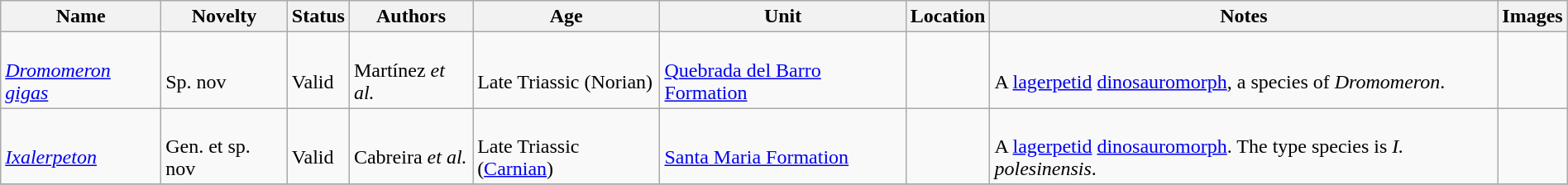<table class="wikitable sortable" align="center" width="100%">
<tr>
<th>Name</th>
<th>Novelty</th>
<th>Status</th>
<th>Authors</th>
<th>Age</th>
<th>Unit</th>
<th>Location</th>
<th>Notes</th>
<th>Images</th>
</tr>
<tr>
<td><br><em><a href='#'>Dromomeron gigas</a></em></td>
<td><br>Sp. nov</td>
<td><br>Valid</td>
<td><br>Martínez <em>et al.</em></td>
<td><br>Late Triassic (Norian)</td>
<td><br><a href='#'>Quebrada del Barro Formation</a></td>
<td><br></td>
<td><br>A <a href='#'>lagerpetid</a> <a href='#'>dinosauromorph</a>, a species of <em>Dromomeron</em>.</td>
<td></td>
</tr>
<tr>
<td><br><em><a href='#'>Ixalerpeton</a></em></td>
<td><br>Gen. et sp. nov</td>
<td><br>Valid</td>
<td><br>Cabreira <em>et al.</em></td>
<td><br>Late Triassic (<a href='#'>Carnian</a>)</td>
<td><br><a href='#'>Santa Maria Formation</a></td>
<td><br></td>
<td><br>A <a href='#'>lagerpetid</a> <a href='#'>dinosauromorph</a>. The type species is <em>I. polesinensis</em>.</td>
<td></td>
</tr>
<tr>
</tr>
</table>
